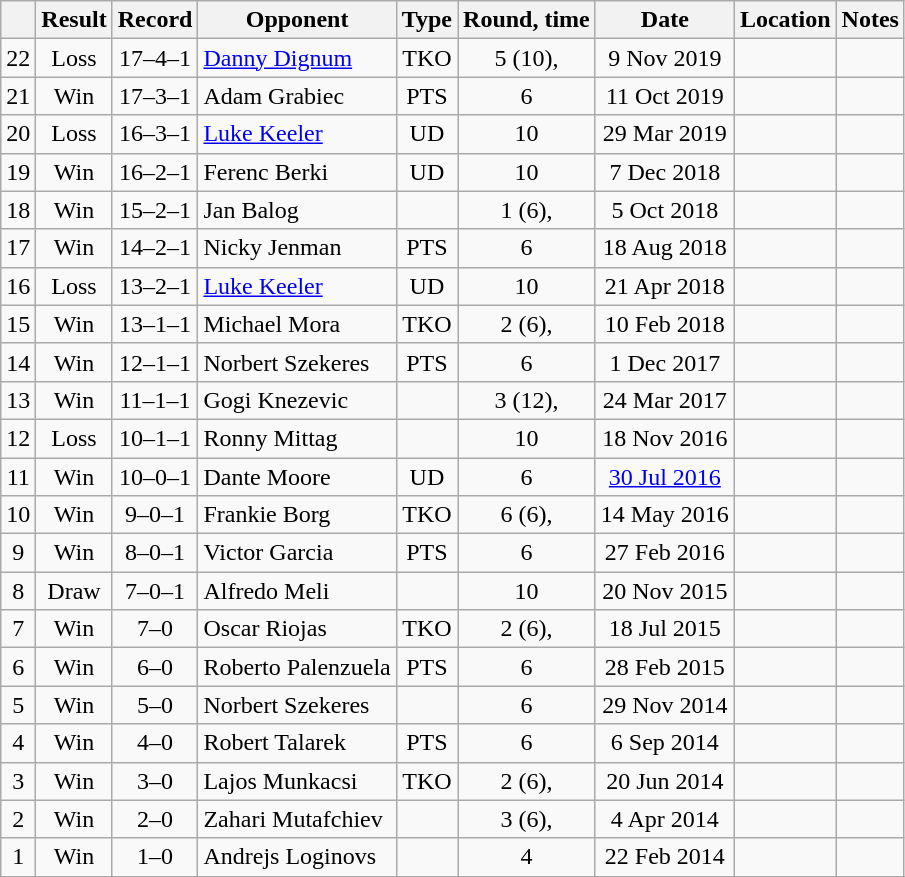<table class="wikitable" style="text-align:center">
<tr>
<th></th>
<th>Result</th>
<th>Record</th>
<th>Opponent</th>
<th>Type</th>
<th>Round, time</th>
<th>Date</th>
<th>Location</th>
<th>Notes</th>
</tr>
<tr>
<td>22</td>
<td>Loss</td>
<td>17–4–1</td>
<td align=left><a href='#'>Danny Dignum</a></td>
<td>TKO</td>
<td>5 (10), </td>
<td>9 Nov 2019</td>
<td align=left></td>
<td align=left></td>
</tr>
<tr>
<td>21</td>
<td>Win</td>
<td>17–3–1</td>
<td align=left>Adam Grabiec</td>
<td>PTS</td>
<td>6</td>
<td>11 Oct 2019</td>
<td align=left></td>
<td></td>
</tr>
<tr>
<td>20</td>
<td>Loss</td>
<td>16–3–1</td>
<td align=left><a href='#'>Luke Keeler</a></td>
<td>UD</td>
<td>10</td>
<td>29 Mar 2019</td>
<td align=left></td>
<td align=left></td>
</tr>
<tr>
<td>19</td>
<td>Win</td>
<td>16–2–1</td>
<td align=left>Ferenc Berki</td>
<td>UD</td>
<td>10</td>
<td>7 Dec 2018</td>
<td align=left></td>
<td align=left></td>
</tr>
<tr>
<td>18</td>
<td>Win</td>
<td>15–2–1</td>
<td align=left>Jan Balog</td>
<td></td>
<td>1 (6), </td>
<td>5 Oct 2018</td>
<td align=left></td>
<td></td>
</tr>
<tr>
<td>17</td>
<td>Win</td>
<td>14–2–1</td>
<td align=left>Nicky Jenman</td>
<td>PTS</td>
<td>6</td>
<td>18 Aug 2018</td>
<td align=left></td>
<td></td>
</tr>
<tr>
<td>16</td>
<td>Loss</td>
<td>13–2–1</td>
<td align=left><a href='#'>Luke Keeler</a></td>
<td>UD</td>
<td>10</td>
<td>21 Apr 2018</td>
<td align=left></td>
<td align=left></td>
</tr>
<tr>
<td>15</td>
<td>Win</td>
<td>13–1–1</td>
<td align=left>Michael Mora</td>
<td>TKO</td>
<td>2 (6), </td>
<td>10 Feb 2018</td>
<td align=left></td>
<td></td>
</tr>
<tr>
<td>14</td>
<td>Win</td>
<td>12–1–1</td>
<td align=left>Norbert Szekeres</td>
<td>PTS</td>
<td>6</td>
<td>1 Dec 2017</td>
<td align=left></td>
<td></td>
</tr>
<tr>
<td>13</td>
<td>Win</td>
<td>11–1–1</td>
<td align=left>Gogi Knezevic</td>
<td></td>
<td>3 (12), </td>
<td>24 Mar 2017</td>
<td align=left></td>
<td align=left></td>
</tr>
<tr>
<td>12</td>
<td>Loss</td>
<td>10–1–1</td>
<td align=left>Ronny Mittag</td>
<td></td>
<td>10</td>
<td>18 Nov 2016</td>
<td align=left></td>
<td align=left></td>
</tr>
<tr>
<td>11</td>
<td>Win</td>
<td>10–0–1</td>
<td align=left>Dante Moore</td>
<td>UD</td>
<td>6</td>
<td><a href='#'>30 Jul 2016</a></td>
<td align=left></td>
<td></td>
</tr>
<tr>
<td>10</td>
<td>Win</td>
<td>9–0–1</td>
<td align=left>Frankie Borg</td>
<td>TKO</td>
<td>6 (6), </td>
<td>14 May 2016</td>
<td align=left></td>
<td></td>
</tr>
<tr>
<td>9</td>
<td>Win</td>
<td>8–0–1</td>
<td align=left>Victor Garcia</td>
<td>PTS</td>
<td>6</td>
<td>27 Feb 2016</td>
<td align=left></td>
<td></td>
</tr>
<tr>
<td>8</td>
<td>Draw</td>
<td>7–0–1</td>
<td align=left>Alfredo Meli</td>
<td></td>
<td>10</td>
<td>20 Nov 2015</td>
<td align=left></td>
<td align=left></td>
</tr>
<tr>
<td>7</td>
<td>Win</td>
<td>7–0</td>
<td align=left>Oscar Riojas</td>
<td>TKO</td>
<td>2 (6), </td>
<td>18 Jul 2015</td>
<td align=left></td>
<td></td>
</tr>
<tr>
<td>6</td>
<td>Win</td>
<td>6–0</td>
<td align=left>Roberto Palenzuela</td>
<td>PTS</td>
<td>6</td>
<td>28 Feb 2015</td>
<td align=left></td>
<td></td>
</tr>
<tr>
<td>5</td>
<td>Win</td>
<td>5–0</td>
<td align=left>Norbert Szekeres</td>
<td></td>
<td>6</td>
<td>29 Nov 2014</td>
<td align=left></td>
<td></td>
</tr>
<tr>
<td>4</td>
<td>Win</td>
<td>4–0</td>
<td align=left>Robert Talarek</td>
<td>PTS</td>
<td>6</td>
<td>6 Sep 2014</td>
<td align=left></td>
<td></td>
</tr>
<tr>
<td>3</td>
<td>Win</td>
<td>3–0</td>
<td align=left>Lajos Munkacsi</td>
<td>TKO</td>
<td>2 (6), </td>
<td>20 Jun 2014</td>
<td align=left></td>
<td></td>
</tr>
<tr>
<td>2</td>
<td>Win</td>
<td>2–0</td>
<td align=left>Zahari Mutafchiev</td>
<td></td>
<td>3 (6), </td>
<td>4 Apr 2014</td>
<td align=left></td>
<td></td>
</tr>
<tr>
<td>1</td>
<td>Win</td>
<td>1–0</td>
<td align=left>Andrejs Loginovs</td>
<td></td>
<td>4</td>
<td>22 Feb 2014</td>
<td align=left></td>
<td></td>
</tr>
<tr>
</tr>
</table>
